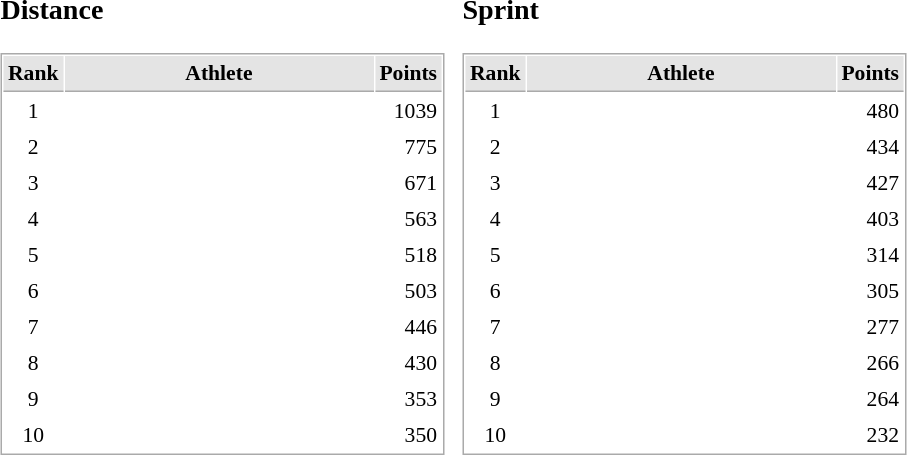<table border="0" cellspacing="10">
<tr>
<td><br><h3>Distance</h3><table cellspacing="1" cellpadding="3" style="border:1px solid #AAAAAA;font-size:90%">
<tr bgcolor="#E4E4E4">
<th style="border-bottom:1px solid #AAAAAA" width=10>Rank</th>
<th style="border-bottom:1px solid #AAAAAA" width=200>Athlete</th>
<th style="border-bottom:1px solid #AAAAAA" width=20 align=right>Points</th>
</tr>
<tr align="center">
<td>1</td>
<td align="left"><strong></strong></td>
<td align=right>1039</td>
</tr>
<tr align="center">
<td>2</td>
<td align="left"></td>
<td align=right>775</td>
</tr>
<tr align="center">
<td>3</td>
<td align="left"></td>
<td align=right>671</td>
</tr>
<tr align="center">
<td>4</td>
<td align="left"></td>
<td align=right>563</td>
</tr>
<tr align="center">
<td>5</td>
<td align="left"></td>
<td align=right>518</td>
</tr>
<tr align="center">
<td>6</td>
<td align="left"></td>
<td align=right>503</td>
</tr>
<tr align="center">
<td>7</td>
<td align="left"></td>
<td align=right>446</td>
</tr>
<tr align="center">
<td>8</td>
<td align="left"></td>
<td align=right>430</td>
</tr>
<tr align="center">
<td>9</td>
<td align="left"></td>
<td align=right>353</td>
</tr>
<tr align="center">
<td>10</td>
<td align="left"></td>
<td align=right>350</td>
</tr>
</table>
</td>
<td><br><h3>Sprint</h3><table cellspacing="1" cellpadding="3" style="border:1px solid #AAAAAA;font-size:90%">
<tr bgcolor="#E4E4E4">
<th style="border-bottom:1px solid #AAAAAA" width=10>Rank</th>
<th style="border-bottom:1px solid #AAAAAA" width=200>Athlete</th>
<th style="border-bottom:1px solid #AAAAAA" width=20 align=right>Points</th>
</tr>
<tr align="center">
<td>1</td>
<td align="left"><strong></strong></td>
<td align=right>480</td>
</tr>
<tr align="center">
<td>2</td>
<td align="left"></td>
<td align=right>434</td>
</tr>
<tr align="center">
<td>3</td>
<td align="left"></td>
<td align=right>427</td>
</tr>
<tr align="center">
<td>4</td>
<td align="left"></td>
<td align=right>403</td>
</tr>
<tr align="center">
<td>5</td>
<td align="left"></td>
<td align=right>314</td>
</tr>
<tr align="center">
<td>6</td>
<td align="left"></td>
<td align=right>305</td>
</tr>
<tr align="center">
<td>7</td>
<td align="left"></td>
<td align=right>277</td>
</tr>
<tr align="center">
<td>8</td>
<td align="left"></td>
<td align=right>266</td>
</tr>
<tr align="center">
<td>9</td>
<td align="left"></td>
<td align=right>264</td>
</tr>
<tr align="center">
<td>10</td>
<td align="left"></td>
<td align=right>232</td>
</tr>
</table>
</td>
</tr>
</table>
